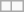<table class="wikitable" border="0">
<tr>
<td></td>
<td></td>
</tr>
</table>
